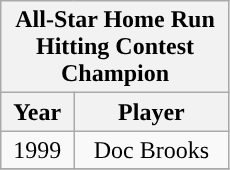<table class="wikitable" style="display: inline-table; margin-right: 20px; text-align:center">
<tr>
<th scope="col" colspan="2" style="width: 145px;">All-Star Home Run Hitting Contest Champion</th>
</tr>
<tr>
<th scope="col">Year</th>
<th scope="col">Player</th>
</tr>
<tr>
<td>1999</td>
<td>Doc Brooks</td>
</tr>
<tr>
</tr>
</table>
